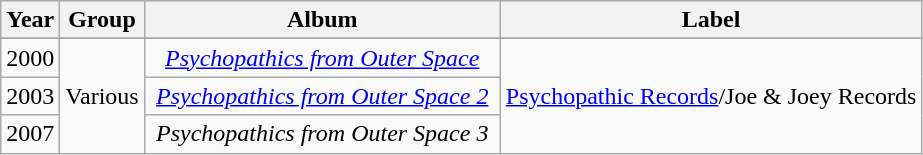<table class="wikitable" style="text-align:center;">
<tr>
<th rowspan="1">Year</th>
<th rowspan="1">Group</th>
<th rowspan="1" width="230">Album</th>
<th rowspan="1">Label</th>
</tr>
<tr style="font-size:smaller;">
</tr>
<tr>
<td>2000</td>
<td rowspan="3">Various</td>
<td><em><a href='#'>Psychopathics from Outer Space</a></em></td>
<td rowspan="3"><a href='#'>Psychopathic Records</a>/Joe & Joey Records</td>
</tr>
<tr>
<td>2003</td>
<td><em><a href='#'>Psychopathics from Outer Space 2</a></em></td>
</tr>
<tr>
<td>2007</td>
<td><em>Psychopathics from Outer Space 3</em></td>
</tr>
</table>
